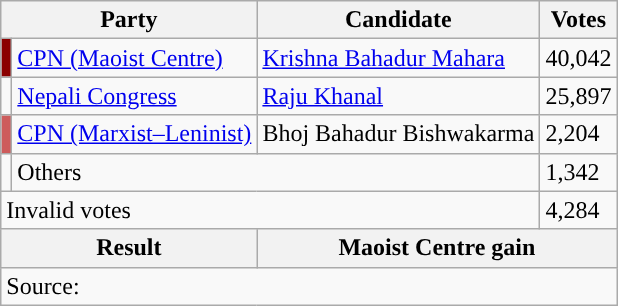<table class="wikitable">
<tr>
<th colspan="2">Party</th>
<th>Candidate</th>
<th>Votes</th>
</tr>
<tr>
<td style="background-color:darkred"></td>
<td><a href='#'>CPN (Maoist Centre)</a></td>
<td><a href='#'>Krishna Bahadur Mahara</a></td>
<td>40,042</td>
</tr>
<tr>
<td style="background-color:"></td>
<td><a href='#'>Nepali Congress</a></td>
<td><a href='#'>Raju Khanal</a></td>
<td>25,897</td>
</tr>
<tr>
<td style="background-color:indianred"></td>
<td><a href='#'>CPN (Marxist–Leninist)</a></td>
<td>Bhoj Bahadur Bishwakarma</td>
<td>2,204</td>
</tr>
<tr>
<td></td>
<td colspan="2">Others</td>
<td>1,342</td>
</tr>
<tr>
<td colspan="3">Invalid votes</td>
<td>4,284</td>
</tr>
<tr>
<th colspan="2">Result</th>
<th colspan="2">Maoist Centre gain</th>
</tr>
<tr>
<td colspan="4">Source: </td>
</tr>
</table>
